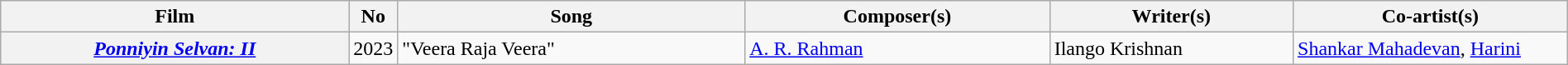<table class="wikitable plainrowheaders" style="width:100%;" textcolor:#000;">
<tr>
<th scope="col" style="width:23%;"><strong>Film</strong></th>
<th><strong>No</strong></th>
<th scope="col" style="width:23%;"><strong>Song</strong></th>
<th scope="col" style="width:20%;"><strong>Composer(s)</strong></th>
<th scope="col" style="width:16%;"><strong>Writer(s)</strong></th>
<th scope="col" style="width:18%;"><strong>Co-artist(s)</strong></th>
</tr>
<tr>
<th><em><a href='#'>Ponniyin Selvan: II</a></em></th>
<td>2023</td>
<td>"Veera Raja Veera"</td>
<td><a href='#'>A. R. Rahman</a></td>
<td>Ilango Krishnan</td>
<td><a href='#'>Shankar Mahadevan</a>, <a href='#'>Harini</a></td>
</tr>
</table>
